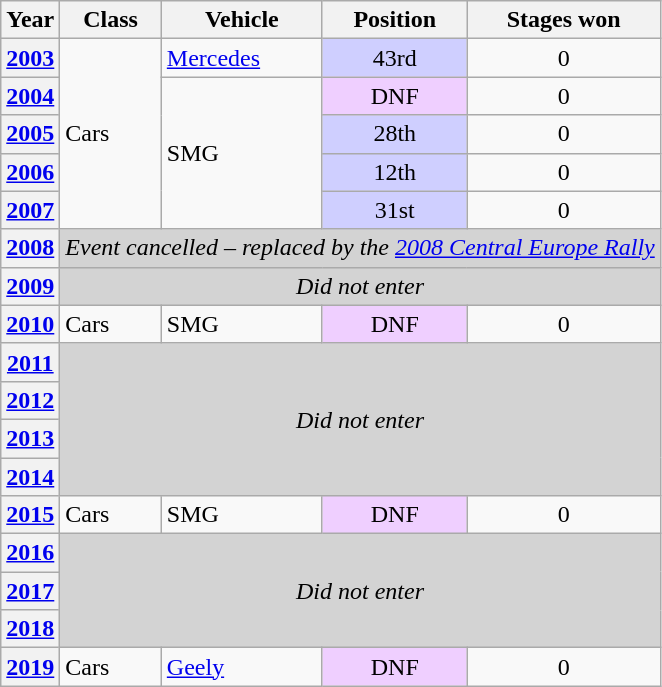<table class="wikitable">
<tr>
<th>Year</th>
<th>Class</th>
<th>Vehicle</th>
<th>Position</th>
<th>Stages won</th>
</tr>
<tr>
<th><a href='#'>2003</a></th>
<td rowspan=5>Cars</td>
<td> <a href='#'>Mercedes</a></td>
<td align="center" style="background:#CFCFFF;">43rd</td>
<td align="center">0</td>
</tr>
<tr>
<th><a href='#'>2004</a></th>
<td rowspan=4> SMG</td>
<td align="center" style="background:#EFCFFF;">DNF</td>
<td align="center">0</td>
</tr>
<tr>
<th><a href='#'>2005</a></th>
<td align="center" style="background:#CFCFFF;">28th</td>
<td align="center">0</td>
</tr>
<tr>
<th><a href='#'>2006</a></th>
<td align="center" style="background:#CFCFFF;">12th</td>
<td align="center">0</td>
</tr>
<tr>
<th><a href='#'>2007</a></th>
<td align="center" style="background:#CFCFFF;">31st</td>
<td align="center">0</td>
</tr>
<tr>
<th><a href='#'>2008</a></th>
<td colspan=4 align=center style="background:lightgrey;"><em>Event cancelled – replaced by the <a href='#'>2008 Central Europe Rally</a></em></td>
</tr>
<tr>
<th><a href='#'>2009</a></th>
<td colspan=4 align=center style="background:lightgrey;"><em>Did not enter</em></td>
</tr>
<tr>
<th><a href='#'>2010</a></th>
<td>Cars</td>
<td> SMG</td>
<td align="center" style="background:#EFCFFF;">DNF</td>
<td align="center">0</td>
</tr>
<tr>
<th><a href='#'>2011</a></th>
<td rowspan=4 colspan=4 align=center style="background:lightgrey;"><em>Did not enter</em></td>
</tr>
<tr>
<th><a href='#'>2012</a></th>
</tr>
<tr>
<th><a href='#'>2013</a></th>
</tr>
<tr>
<th><a href='#'>2014</a></th>
</tr>
<tr>
<th><a href='#'>2015</a></th>
<td>Cars</td>
<td> SMG</td>
<td align="center" style="background:#EFCFFF;">DNF</td>
<td align="center">0</td>
</tr>
<tr>
<th><a href='#'>2016</a></th>
<td rowspan=3 colspan=4 align=center style="background:lightgrey;"><em>Did not enter</em></td>
</tr>
<tr>
<th><a href='#'>2017</a></th>
</tr>
<tr>
<th><a href='#'>2018</a></th>
</tr>
<tr>
<th><a href='#'>2019</a></th>
<td>Cars</td>
<td> <a href='#'>Geely</a></td>
<td align="center" style="background:#EFCFFF;">DNF</td>
<td align="center">0</td>
</tr>
</table>
